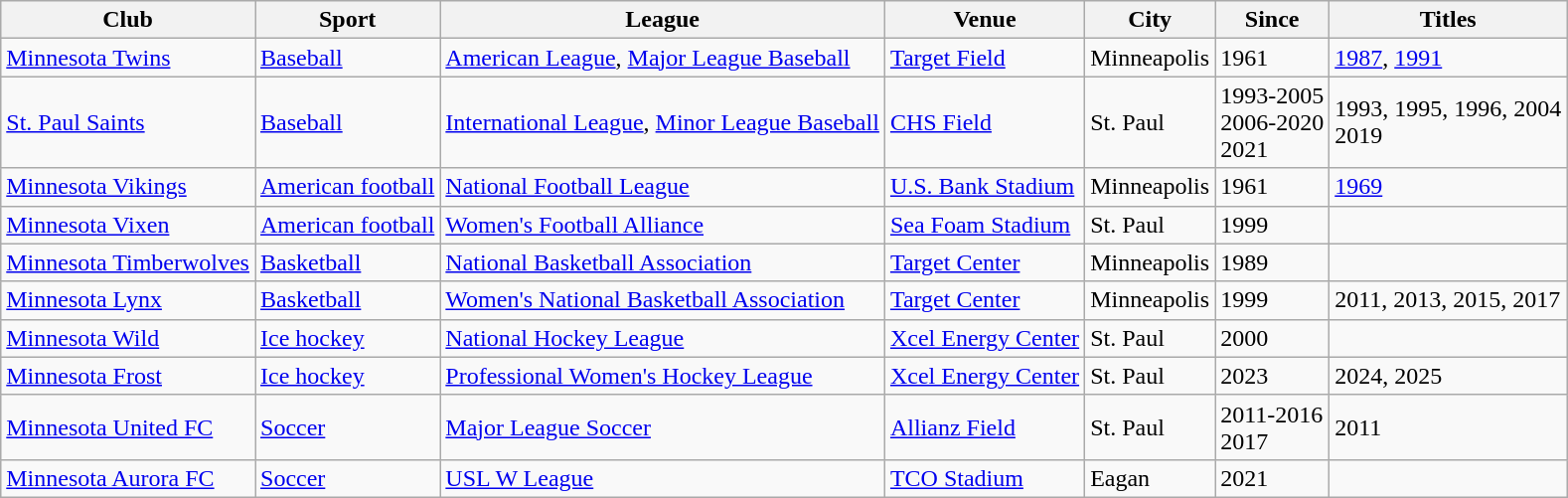<table class="wikitable sortable">
<tr>
<th>Club</th>
<th>Sport</th>
<th>League</th>
<th>Venue</th>
<th>City</th>
<th>Since</th>
<th>Titles</th>
</tr>
<tr>
<td><a href='#'>Minnesota Twins</a></td>
<td><a href='#'>Baseball</a></td>
<td><a href='#'>American League</a>, <a href='#'>Major League Baseball</a></td>
<td><a href='#'>Target Field</a></td>
<td>Minneapolis</td>
<td>1961</td>
<td><a href='#'>1987</a>, <a href='#'>1991</a></td>
</tr>
<tr>
<td><a href='#'>St. Paul Saints</a></td>
<td><a href='#'>Baseball</a></td>
<td><a href='#'>International League</a>, <a href='#'>Minor League Baseball</a></td>
<td><a href='#'>CHS Field</a></td>
<td>St. Paul</td>
<td>1993-2005 <br>2006-2020 <br>2021</td>
<td>1993, 1995, 1996, 2004 <br> 2019 </td>
</tr>
<tr>
<td><a href='#'>Minnesota Vikings</a></td>
<td><a href='#'>American football</a></td>
<td><a href='#'>National Football League</a></td>
<td><a href='#'>U.S. Bank Stadium</a></td>
<td>Minneapolis</td>
<td>1961</td>
<td><a href='#'>1969</a> </td>
</tr>
<tr>
<td><a href='#'>Minnesota Vixen</a></td>
<td><a href='#'>American football</a></td>
<td><a href='#'>Women's Football Alliance</a></td>
<td><a href='#'>Sea Foam Stadium</a></td>
<td>St. Paul</td>
<td>1999</td>
<td></td>
</tr>
<tr>
<td><a href='#'>Minnesota Timberwolves</a></td>
<td><a href='#'>Basketball</a></td>
<td><a href='#'>National Basketball Association</a></td>
<td><a href='#'>Target Center</a></td>
<td>Minneapolis</td>
<td>1989</td>
<td></td>
</tr>
<tr>
<td><a href='#'>Minnesota Lynx</a></td>
<td><a href='#'>Basketball</a></td>
<td><a href='#'>Women's National Basketball Association</a></td>
<td><a href='#'>Target Center</a></td>
<td>Minneapolis</td>
<td>1999</td>
<td>2011, 2013, 2015, 2017</td>
</tr>
<tr>
<td><a href='#'>Minnesota Wild</a></td>
<td><a href='#'>Ice hockey</a></td>
<td><a href='#'>National Hockey League</a></td>
<td><a href='#'>Xcel Energy Center</a></td>
<td>St. Paul</td>
<td>2000</td>
<td></td>
</tr>
<tr>
<td><a href='#'>Minnesota Frost</a></td>
<td><a href='#'>Ice hockey</a></td>
<td><a href='#'>Professional Women's Hockey League</a></td>
<td><a href='#'>Xcel Energy Center</a></td>
<td>St. Paul</td>
<td>2023</td>
<td>2024, 2025</td>
</tr>
<tr>
<td><a href='#'>Minnesota United FC</a></td>
<td><a href='#'>Soccer</a></td>
<td><a href='#'>Major League Soccer</a></td>
<td><a href='#'>Allianz Field</a></td>
<td>St. Paul</td>
<td>2011-2016 <br>2017</td>
<td>2011 </td>
</tr>
<tr>
<td><a href='#'>Minnesota Aurora FC</a></td>
<td><a href='#'>Soccer</a></td>
<td><a href='#'>USL W League</a></td>
<td><a href='#'>TCO Stadium</a></td>
<td>Eagan</td>
<td>2021</td>
<td></td>
</tr>
</table>
